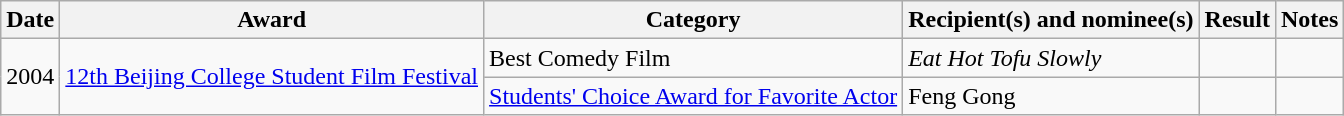<table class="wikitable">
<tr>
<th>Date</th>
<th>Award</th>
<th>Category</th>
<th>Recipient(s) and nominee(s)</th>
<th>Result</th>
<th>Notes</th>
</tr>
<tr>
<td rowspan="2">2004</td>
<td rowspan="2"><a href='#'>12th Beijing College Student Film Festival</a></td>
<td>Best Comedy Film</td>
<td><em>Eat Hot Tofu Slowly</em></td>
<td></td>
<td></td>
</tr>
<tr>
<td><a href='#'>Students' Choice Award for Favorite Actor</a></td>
<td>Feng Gong</td>
<td></td>
<td></td>
</tr>
</table>
